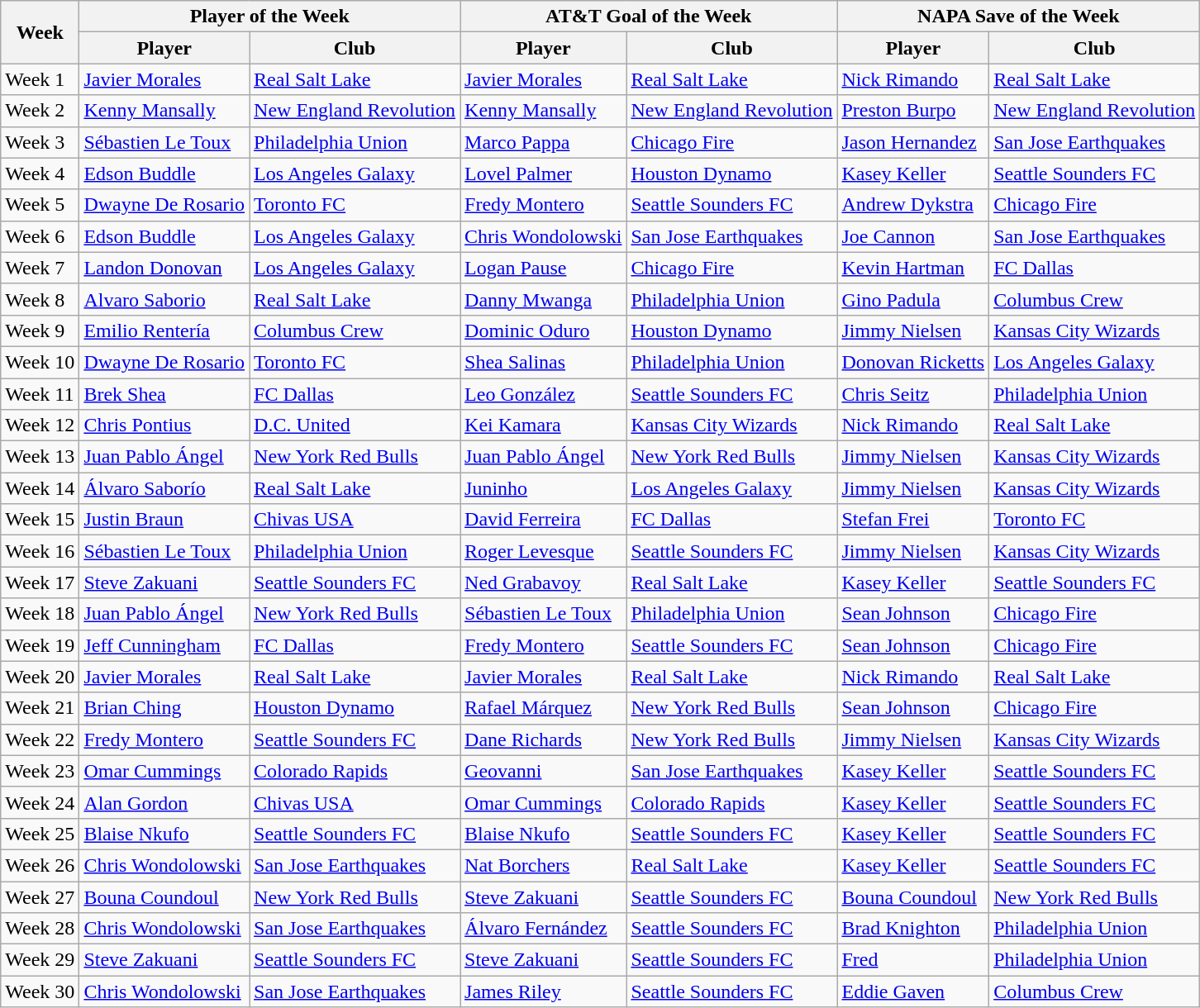<table class="wikitable">
<tr>
<th rowspan="2">Week</th>
<th colspan="2">Player of the Week</th>
<th colspan="2">AT&T Goal of the Week</th>
<th colspan="2">NAPA Save of the Week</th>
</tr>
<tr>
<th>Player</th>
<th>Club</th>
<th>Player</th>
<th>Club</th>
<th>Player</th>
<th>Club</th>
</tr>
<tr>
<td>Week 1</td>
<td> <a href='#'>Javier Morales</a></td>
<td><a href='#'>Real Salt Lake</a></td>
<td> <a href='#'>Javier Morales</a></td>
<td><a href='#'>Real Salt Lake</a></td>
<td> <a href='#'>Nick Rimando</a></td>
<td><a href='#'>Real Salt Lake</a></td>
</tr>
<tr>
<td>Week 2</td>
<td> <a href='#'>Kenny Mansally</a></td>
<td><a href='#'>New England Revolution</a></td>
<td> <a href='#'>Kenny Mansally</a></td>
<td><a href='#'>New England Revolution</a></td>
<td> <a href='#'>Preston Burpo</a></td>
<td><a href='#'>New England Revolution</a></td>
</tr>
<tr>
<td>Week 3</td>
<td> <a href='#'>Sébastien Le Toux</a></td>
<td><a href='#'>Philadelphia Union</a></td>
<td> <a href='#'>Marco Pappa</a></td>
<td><a href='#'>Chicago Fire</a></td>
<td> <a href='#'>Jason Hernandez</a></td>
<td><a href='#'>San Jose Earthquakes</a></td>
</tr>
<tr>
<td>Week 4</td>
<td> <a href='#'>Edson Buddle</a></td>
<td><a href='#'>Los Angeles Galaxy</a></td>
<td> <a href='#'>Lovel Palmer</a></td>
<td><a href='#'>Houston Dynamo</a></td>
<td> <a href='#'>Kasey Keller</a></td>
<td><a href='#'>Seattle Sounders FC</a></td>
</tr>
<tr>
<td>Week 5</td>
<td> <a href='#'>Dwayne De Rosario</a></td>
<td><a href='#'>Toronto FC</a></td>
<td> <a href='#'>Fredy Montero</a></td>
<td><a href='#'>Seattle Sounders FC</a></td>
<td> <a href='#'>Andrew Dykstra</a></td>
<td><a href='#'>Chicago Fire</a></td>
</tr>
<tr>
<td>Week 6</td>
<td> <a href='#'>Edson Buddle</a></td>
<td><a href='#'>Los Angeles Galaxy</a></td>
<td> <a href='#'>Chris Wondolowski</a></td>
<td><a href='#'>San Jose Earthquakes</a></td>
<td> <a href='#'>Joe Cannon</a></td>
<td><a href='#'>San Jose Earthquakes</a></td>
</tr>
<tr>
<td>Week 7</td>
<td> <a href='#'>Landon Donovan</a></td>
<td><a href='#'>Los Angeles Galaxy</a></td>
<td> <a href='#'>Logan Pause</a></td>
<td><a href='#'>Chicago Fire</a></td>
<td> <a href='#'>Kevin Hartman</a></td>
<td><a href='#'>FC Dallas</a></td>
</tr>
<tr>
<td>Week 8</td>
<td> <a href='#'>Alvaro Saborio</a></td>
<td><a href='#'>Real Salt Lake</a></td>
<td> <a href='#'>Danny Mwanga</a></td>
<td><a href='#'>Philadelphia Union</a></td>
<td> <a href='#'>Gino Padula</a></td>
<td><a href='#'>Columbus Crew</a></td>
</tr>
<tr>
<td>Week 9</td>
<td> <a href='#'>Emilio Rentería</a></td>
<td><a href='#'>Columbus Crew</a></td>
<td> <a href='#'>Dominic Oduro</a></td>
<td><a href='#'>Houston Dynamo</a></td>
<td> <a href='#'>Jimmy Nielsen</a></td>
<td><a href='#'>Kansas City Wizards</a></td>
</tr>
<tr>
<td>Week 10</td>
<td> <a href='#'>Dwayne De Rosario</a></td>
<td><a href='#'>Toronto FC</a></td>
<td> <a href='#'>Shea Salinas</a></td>
<td><a href='#'>Philadelphia Union</a></td>
<td> <a href='#'>Donovan Ricketts</a></td>
<td><a href='#'>Los Angeles Galaxy</a></td>
</tr>
<tr>
<td>Week 11</td>
<td> <a href='#'>Brek Shea</a></td>
<td><a href='#'>FC Dallas</a></td>
<td> <a href='#'>Leo González</a></td>
<td><a href='#'>Seattle Sounders FC</a></td>
<td> <a href='#'>Chris Seitz</a></td>
<td><a href='#'>Philadelphia Union</a></td>
</tr>
<tr>
<td>Week 12</td>
<td> <a href='#'>Chris Pontius</a></td>
<td><a href='#'>D.C. United</a></td>
<td> <a href='#'>Kei Kamara</a></td>
<td><a href='#'>Kansas City Wizards</a></td>
<td> <a href='#'>Nick Rimando</a></td>
<td><a href='#'>Real Salt Lake</a></td>
</tr>
<tr>
<td>Week 13</td>
<td> <a href='#'>Juan Pablo Ángel</a></td>
<td><a href='#'>New York Red Bulls</a></td>
<td> <a href='#'>Juan Pablo Ángel</a></td>
<td><a href='#'>New York Red Bulls</a></td>
<td> <a href='#'>Jimmy Nielsen</a></td>
<td><a href='#'>Kansas City Wizards</a></td>
</tr>
<tr>
<td>Week 14</td>
<td> <a href='#'>Álvaro Saborío</a></td>
<td><a href='#'>Real Salt Lake</a></td>
<td> <a href='#'>Juninho</a></td>
<td><a href='#'>Los Angeles Galaxy</a></td>
<td> <a href='#'>Jimmy Nielsen</a></td>
<td><a href='#'>Kansas City Wizards</a></td>
</tr>
<tr>
<td>Week 15</td>
<td> <a href='#'>Justin Braun</a></td>
<td><a href='#'>Chivas USA</a></td>
<td> <a href='#'>David Ferreira</a></td>
<td><a href='#'>FC Dallas</a></td>
<td> <a href='#'>Stefan Frei</a></td>
<td><a href='#'>Toronto FC</a></td>
</tr>
<tr>
<td>Week 16</td>
<td> <a href='#'>Sébastien Le Toux</a></td>
<td><a href='#'>Philadelphia Union</a></td>
<td> <a href='#'>Roger Levesque</a></td>
<td><a href='#'>Seattle Sounders FC</a></td>
<td> <a href='#'>Jimmy Nielsen</a></td>
<td><a href='#'>Kansas City Wizards</a></td>
</tr>
<tr>
<td>Week 17</td>
<td> <a href='#'>Steve Zakuani</a></td>
<td><a href='#'>Seattle Sounders FC</a></td>
<td> <a href='#'>Ned Grabavoy</a></td>
<td><a href='#'>Real Salt Lake</a></td>
<td> <a href='#'>Kasey Keller</a></td>
<td><a href='#'>Seattle Sounders FC</a></td>
</tr>
<tr>
<td>Week 18</td>
<td> <a href='#'>Juan Pablo Ángel</a></td>
<td><a href='#'>New York Red Bulls</a></td>
<td> <a href='#'>Sébastien Le Toux</a></td>
<td><a href='#'>Philadelphia Union</a></td>
<td> <a href='#'>Sean Johnson</a></td>
<td><a href='#'>Chicago Fire</a></td>
</tr>
<tr>
<td>Week 19</td>
<td> <a href='#'>Jeff Cunningham</a></td>
<td><a href='#'>FC Dallas</a></td>
<td> <a href='#'>Fredy Montero</a></td>
<td><a href='#'>Seattle Sounders FC</a></td>
<td> <a href='#'>Sean Johnson</a></td>
<td><a href='#'>Chicago Fire</a></td>
</tr>
<tr>
<td>Week 20</td>
<td> <a href='#'>Javier Morales</a></td>
<td><a href='#'>Real Salt Lake</a></td>
<td> <a href='#'>Javier Morales</a></td>
<td><a href='#'>Real Salt Lake</a></td>
<td> <a href='#'>Nick Rimando</a></td>
<td><a href='#'>Real Salt Lake</a></td>
</tr>
<tr>
<td>Week 21</td>
<td> <a href='#'>Brian Ching</a></td>
<td><a href='#'>Houston Dynamo</a></td>
<td> <a href='#'>Rafael Márquez</a></td>
<td><a href='#'>New York Red Bulls</a></td>
<td> <a href='#'>Sean Johnson</a></td>
<td><a href='#'>Chicago Fire</a></td>
</tr>
<tr>
<td>Week 22</td>
<td> <a href='#'>Fredy Montero</a></td>
<td><a href='#'>Seattle Sounders FC</a></td>
<td> <a href='#'>Dane Richards</a></td>
<td><a href='#'>New York Red Bulls</a></td>
<td> <a href='#'>Jimmy Nielsen</a></td>
<td><a href='#'>Kansas City Wizards</a></td>
</tr>
<tr>
<td>Week 23</td>
<td> <a href='#'>Omar Cummings</a></td>
<td><a href='#'>Colorado Rapids</a></td>
<td> <a href='#'>Geovanni</a></td>
<td><a href='#'>San Jose Earthquakes</a></td>
<td> <a href='#'>Kasey Keller</a></td>
<td><a href='#'>Seattle Sounders FC</a></td>
</tr>
<tr>
<td>Week 24</td>
<td> <a href='#'>Alan Gordon</a></td>
<td><a href='#'>Chivas USA</a></td>
<td> <a href='#'>Omar Cummings</a></td>
<td><a href='#'>Colorado Rapids</a></td>
<td> <a href='#'>Kasey Keller</a></td>
<td><a href='#'>Seattle Sounders FC</a></td>
</tr>
<tr>
<td>Week 25</td>
<td> <a href='#'>Blaise Nkufo</a></td>
<td><a href='#'>Seattle Sounders FC</a></td>
<td> <a href='#'>Blaise Nkufo</a></td>
<td><a href='#'>Seattle Sounders FC</a></td>
<td> <a href='#'>Kasey Keller</a></td>
<td><a href='#'>Seattle Sounders FC</a></td>
</tr>
<tr>
<td>Week 26</td>
<td> <a href='#'>Chris Wondolowski</a></td>
<td><a href='#'>San Jose Earthquakes</a></td>
<td> <a href='#'>Nat Borchers</a></td>
<td><a href='#'>Real Salt Lake</a></td>
<td> <a href='#'>Kasey Keller</a></td>
<td><a href='#'>Seattle Sounders FC</a></td>
</tr>
<tr>
<td>Week 27</td>
<td> <a href='#'>Bouna Coundoul</a></td>
<td><a href='#'>New York Red Bulls</a></td>
<td> <a href='#'>Steve Zakuani</a></td>
<td><a href='#'>Seattle Sounders FC</a></td>
<td> <a href='#'>Bouna Coundoul</a></td>
<td><a href='#'>New York Red Bulls</a></td>
</tr>
<tr>
<td>Week 28</td>
<td> <a href='#'>Chris Wondolowski</a></td>
<td><a href='#'>San Jose Earthquakes</a></td>
<td> <a href='#'>Álvaro Fernández</a></td>
<td><a href='#'>Seattle Sounders FC</a></td>
<td> <a href='#'>Brad Knighton</a></td>
<td><a href='#'>Philadelphia Union</a></td>
</tr>
<tr>
<td>Week 29</td>
<td> <a href='#'>Steve Zakuani</a></td>
<td><a href='#'>Seattle Sounders FC</a></td>
<td> <a href='#'>Steve Zakuani</a></td>
<td><a href='#'>Seattle Sounders FC</a></td>
<td> <a href='#'>Fred</a></td>
<td><a href='#'>Philadelphia Union</a></td>
</tr>
<tr>
<td>Week 30</td>
<td> <a href='#'>Chris Wondolowski</a></td>
<td><a href='#'>San Jose Earthquakes</a></td>
<td> <a href='#'>James Riley</a></td>
<td><a href='#'>Seattle Sounders FC</a></td>
<td> <a href='#'>Eddie Gaven</a></td>
<td><a href='#'>Columbus Crew</a></td>
</tr>
</table>
